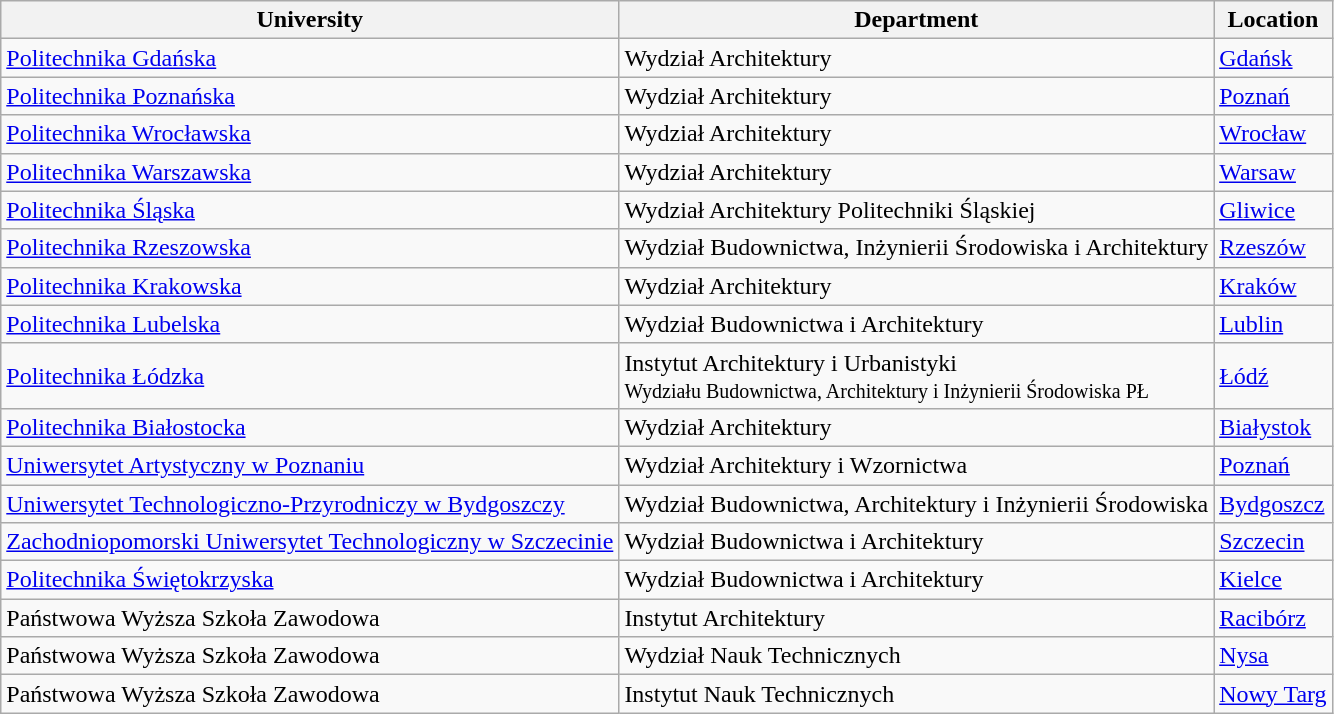<table class="wikitable sortable">
<tr>
<th>University</th>
<th>Department</th>
<th>Location</th>
</tr>
<tr>
<td><a href='#'>Politechnika Gdańska</a></td>
<td>Wydział Architektury</td>
<td><a href='#'>Gdańsk</a></td>
</tr>
<tr>
<td><a href='#'>Politechnika Poznańska</a></td>
<td>Wydział Architektury</td>
<td><a href='#'>Poznań</a></td>
</tr>
<tr>
<td><a href='#'>Politechnika Wrocławska</a></td>
<td>Wydział Architektury</td>
<td><a href='#'>Wrocław</a></td>
</tr>
<tr>
<td><a href='#'>Politechnika Warszawska</a></td>
<td>Wydział Architektury</td>
<td><a href='#'>Warsaw</a></td>
</tr>
<tr>
<td><a href='#'>Politechnika Śląska</a></td>
<td>Wydział Architektury Politechniki Śląskiej</td>
<td><a href='#'>Gliwice</a></td>
</tr>
<tr>
<td><a href='#'>Politechnika Rzeszowska</a></td>
<td>Wydział Budownictwa, Inżynierii Środowiska i Architektury</td>
<td><a href='#'>Rzeszów</a></td>
</tr>
<tr>
<td><a href='#'>Politechnika Krakowska</a></td>
<td>Wydział Architektury</td>
<td><a href='#'>Kraków</a></td>
</tr>
<tr>
<td><a href='#'>Politechnika Lubelska</a></td>
<td>Wydział Budownictwa i Architektury</td>
<td><a href='#'>Lublin</a></td>
</tr>
<tr>
<td><a href='#'>Politechnika Łódzka</a></td>
<td>Instytut Architektury i Urbanistyki<br><small>Wydziału Budownictwa, Architektury i Inżynierii Środowiska PŁ</small></td>
<td><a href='#'>Łódź</a></td>
</tr>
<tr>
<td><a href='#'>Politechnika Białostocka</a></td>
<td>Wydział Architektury</td>
<td><a href='#'>Białystok</a></td>
</tr>
<tr>
<td><a href='#'>Uniwersytet Artystyczny w Poznaniu</a></td>
<td>Wydział Architektury i Wzornictwa</td>
<td><a href='#'>Poznań</a></td>
</tr>
<tr>
<td><a href='#'>Uniwersytet Technologiczno-Przyrodniczy w Bydgoszczy</a></td>
<td>Wydział Budownictwa, Architektury i Inżynierii Środowiska</td>
<td><a href='#'>Bydgoszcz</a></td>
</tr>
<tr>
<td><a href='#'>Zachodniopomorski Uniwersytet Technologiczny w Szczecinie</a></td>
<td>Wydział Budownictwa i Architektury</td>
<td><a href='#'>Szczecin</a></td>
</tr>
<tr>
<td><a href='#'>Politechnika Świętokrzyska</a></td>
<td>Wydział Budownictwa i Architektury</td>
<td><a href='#'>Kielce</a></td>
</tr>
<tr>
<td>Państwowa Wyższa Szkoła Zawodowa</td>
<td>Instytut Architektury</td>
<td><a href='#'>Racibórz</a></td>
</tr>
<tr>
<td>Państwowa Wyższa Szkoła Zawodowa</td>
<td>Wydział Nauk Technicznych</td>
<td><a href='#'>Nysa</a></td>
</tr>
<tr>
<td>Państwowa Wyższa Szkoła Zawodowa</td>
<td>Instytut Nauk Technicznych</td>
<td><a href='#'>Nowy Targ</a></td>
</tr>
</table>
